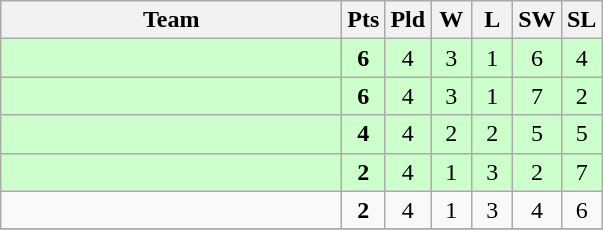<table class=wikitable style="text-align:center">
<tr>
<th width=220>Team</th>
<th width=20>Pts</th>
<th width=20>Pld</th>
<th width=20>W</th>
<th width=20>L</th>
<th width=20>SW</th>
<th width=20>SL</th>
</tr>
<tr bgcolor=#ccffcc>
<td align=left></td>
<td><strong>6</strong></td>
<td>4</td>
<td>3</td>
<td>1</td>
<td>6</td>
<td>4</td>
</tr>
<tr bgcolor=#ccffcc>
<td align=left></td>
<td><strong>6</strong></td>
<td>4</td>
<td>3</td>
<td>1</td>
<td>7</td>
<td>2</td>
</tr>
<tr bgcolor=#ccffcc>
<td align=left></td>
<td><strong>4</strong></td>
<td>4</td>
<td>2</td>
<td>2</td>
<td>5</td>
<td>5</td>
</tr>
<tr bgcolor=#ccffcc>
<td align=left></td>
<td><strong>2</strong></td>
<td>4</td>
<td>1</td>
<td>3</td>
<td>2</td>
<td>7</td>
</tr>
<tr bgcolor=>
<td align=left></td>
<td><strong>2</strong></td>
<td>4</td>
<td>1</td>
<td>3</td>
<td>4</td>
<td>6</td>
</tr>
<tr>
</tr>
</table>
